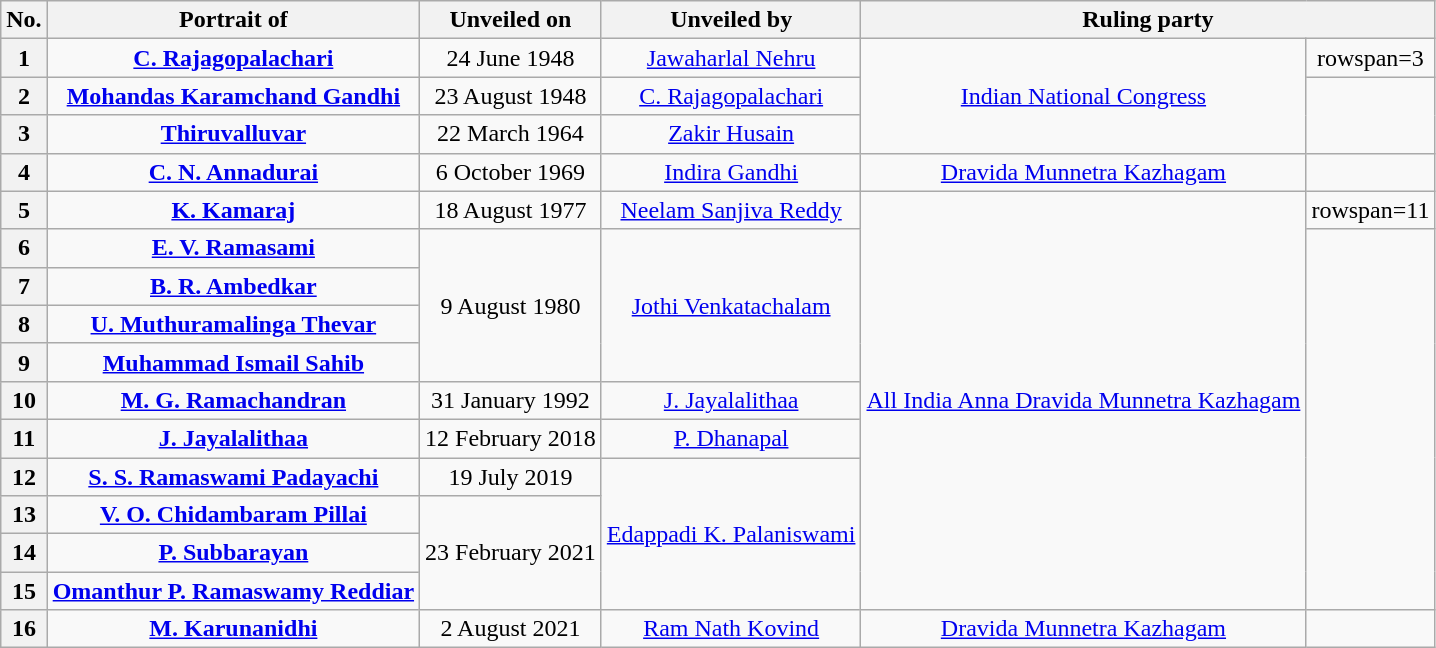<table class="wikitable sortable" style="text-align:center">
<tr>
<th>No.</th>
<th>Portrait of</th>
<th>Unveiled on</th>
<th>Unveiled by</th>
<th colspan=2>Ruling party</th>
</tr>
<tr>
<th>1</th>
<td><strong><a href='#'>C. Rajagopalachari</a></strong></td>
<td>24 June 1948</td>
<td><a href='#'>Jawaharlal Nehru</a></td>
<td rowspan=3><a href='#'>Indian National Congress</a></td>
<td>rowspan=3 </td>
</tr>
<tr>
<th>2</th>
<td><strong><a href='#'>Mohandas Karamchand Gandhi</a></strong></td>
<td>23 August 1948</td>
<td><a href='#'>C. Rajagopalachari</a></td>
</tr>
<tr>
<th>3</th>
<td><strong><a href='#'>Thiruvalluvar</a></strong></td>
<td>22 March 1964</td>
<td><a href='#'>Zakir Husain</a></td>
</tr>
<tr>
<th>4</th>
<td><strong><a href='#'>C. N. Annadurai</a></strong></td>
<td>6 October 1969</td>
<td><a href='#'>Indira Gandhi</a></td>
<td><a href='#'>Dravida Munnetra Kazhagam</a></td>
<td></td>
</tr>
<tr>
<th>5</th>
<td><strong><a href='#'>K. Kamaraj</a></strong></td>
<td>18 August 1977</td>
<td><a href='#'>Neelam Sanjiva Reddy</a></td>
<td rowspan=11><a href='#'>All India Anna Dravida Munnetra Kazhagam</a></td>
<td>rowspan=11 </td>
</tr>
<tr>
<th>6</th>
<td><strong><a href='#'>E. V. Ramasami</a></strong></td>
<td rowspan=4>9 August 1980</td>
<td rowspan=4><a href='#'>Jothi Venkatachalam</a></td>
</tr>
<tr>
<th>7</th>
<td><strong><a href='#'>B. R. Ambedkar</a></strong></td>
</tr>
<tr>
<th>8</th>
<td><strong><a href='#'>U. Muthuramalinga Thevar</a></strong></td>
</tr>
<tr>
<th>9</th>
<td><strong><a href='#'>Muhammad Ismail Sahib</a></strong></td>
</tr>
<tr>
<th>10</th>
<td><strong><a href='#'>M. G. Ramachandran</a></strong></td>
<td>31 January 1992</td>
<td><a href='#'>J. Jayalalithaa</a></td>
</tr>
<tr>
<th>11</th>
<td><strong><a href='#'>J. Jayalalithaa</a></strong></td>
<td>12 February 2018</td>
<td><a href='#'>P. Dhanapal</a></td>
</tr>
<tr>
<th>12</th>
<td><strong><a href='#'>S. S. Ramaswami Padayachi</a></strong></td>
<td>19 July 2019</td>
<td rowspan=4><a href='#'>Edappadi K. Palaniswami</a></td>
</tr>
<tr>
<th>13</th>
<td><strong><a href='#'>V. O. Chidambaram Pillai</a></strong></td>
<td rowspan=3>23 February 2021</td>
</tr>
<tr>
<th>14</th>
<td><strong><a href='#'>P. Subbarayan</a></strong></td>
</tr>
<tr>
<th>15</th>
<td><strong><a href='#'>Omanthur P. Ramaswamy Reddiar</a></strong></td>
</tr>
<tr>
<th>16</th>
<td><strong><a href='#'>M. Karunanidhi</a></strong></td>
<td>2 August 2021</td>
<td><a href='#'>Ram Nath Kovind</a></td>
<td><a href='#'>Dravida Munnetra Kazhagam</a></td>
<td></td>
</tr>
</table>
